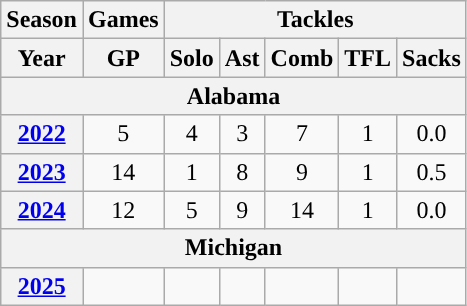<table style="text-align:center;" class="wikitable">
<tr>
<th rowspan="1">Season</th>
<th colspan="1">Games</th>
<th colspan="5">Tackles</th>
</tr>
<tr>
<th>Year</th>
<th>GP</th>
<th>Solo</th>
<th>Ast</th>
<th>Comb</th>
<th>TFL</th>
<th>Sacks</th>
</tr>
<tr>
<th colspan="18">Alabama</th>
</tr>
<tr>
<th><a href='#'>2022</a></th>
<td>5</td>
<td>4</td>
<td>3</td>
<td>7</td>
<td>1</td>
<td>0.0</td>
</tr>
<tr>
<th><a href='#'>2023</a></th>
<td>14</td>
<td>1</td>
<td>8</td>
<td>9</td>
<td>1</td>
<td>0.5</td>
</tr>
<tr>
<th><a href='#'>2024</a></th>
<td>12</td>
<td>5</td>
<td>9</td>
<td>14</td>
<td>1</td>
<td>0.0</td>
</tr>
<tr>
<th colspan="18">Michigan</th>
</tr>
<tr>
<th><a href='#'>2025</a></th>
<td></td>
<td></td>
<td></td>
<td></td>
<td></td>
<td></td>
</tr>
</table>
